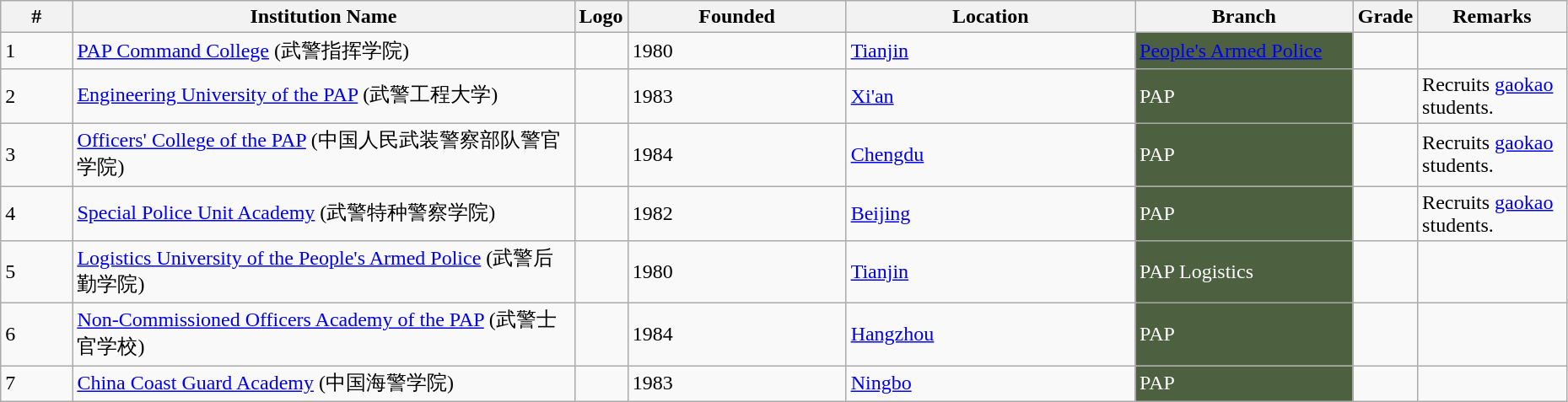<table class="wikitable + sortable" width="98%">
<tr>
<th width="5%">#</th>
<th width="35%">Institution Name</th>
<th>Logo</th>
<th width="15%">Founded</th>
<th width="20%">Location</th>
<th width="15%">Branch</th>
<th>Grade</th>
<th width="10%">Remarks</th>
</tr>
<tr>
<td>1</td>
<td><a href='#'>PAP Command College</a> (武警指挥学院)</td>
<td></td>
<td>1980</td>
<td><a href='#'>Tianjin</a></td>
<td style="background:#4d6040;color:white"><a href='#'><span>People's Armed Police</span></a></td>
<td></td>
<td></td>
</tr>
<tr>
<td>2</td>
<td><a href='#'>Engineering University of the PAP</a> (武警工程大学)</td>
<td></td>
<td>1983</td>
<td><a href='#'>Xi'an</a></td>
<td style="background:#4d6040;color:white">PAP</td>
<td></td>
<td>Recruits <a href='#'>gaokao</a> students.</td>
</tr>
<tr>
<td>3</td>
<td><a href='#'>Officers' College of the PAP</a> (中国人民武装警察部队警官学院)</td>
<td></td>
<td>1984</td>
<td><a href='#'>Chengdu</a></td>
<td style="background:#4d6040;color:white">PAP</td>
<td></td>
<td>Recruits <a href='#'>gaokao</a> students.</td>
</tr>
<tr>
<td>4</td>
<td><a href='#'>Special Police Unit Academy</a> (武警特种警察学院)</td>
<td></td>
<td>1982</td>
<td><a href='#'>Beijing</a></td>
<td style="background:#4d6040;color:white">PAP</td>
<td></td>
<td>Recruits <a href='#'>gaokao</a> students.</td>
</tr>
<tr>
<td>5</td>
<td><a href='#'>Logistics University of the People's Armed Police</a> (武警后勤学院)</td>
<td></td>
<td>1980</td>
<td><a href='#'>Tianjin</a></td>
<td style="background:#4d6040;color:white">PAP Logistics</td>
<td></td>
<td></td>
</tr>
<tr>
<td>6</td>
<td><a href='#'>Non-Commissioned Officers Academy of the PAP</a> (武警士官学校)</td>
<td></td>
<td>1984</td>
<td><a href='#'>Hangzhou</a></td>
<td style="background:#4d6040;color:white">PAP</td>
<td></td>
<td></td>
</tr>
<tr>
<td>7</td>
<td><a href='#'>China Coast Guard Academy</a> (中国海警学院)</td>
<td></td>
<td>1983</td>
<td><a href='#'>Ningbo</a></td>
<td style="background:#4d6040;color:white">PAP</td>
<td></td>
<td></td>
</tr>
</table>
